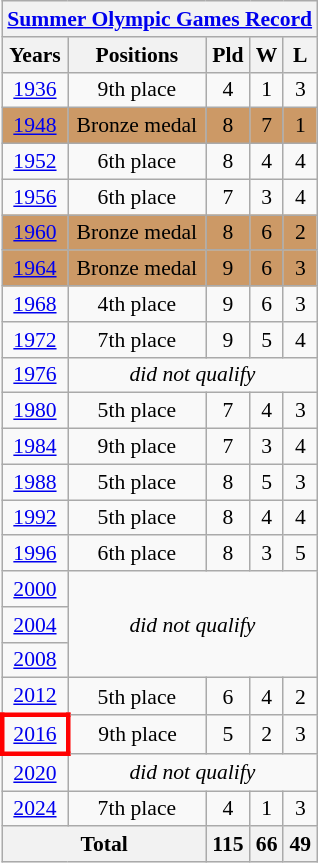<table class="wikitable sortable" style="text-align: center;font-size:90%;">
<tr>
<th colspan=5><a href='#'>Summer Olympic Games Record</a></th>
</tr>
<tr>
<th>Years</th>
<th>Positions</th>
<th>Pld</th>
<th>W</th>
<th>L</th>
</tr>
<tr>
<td> <a href='#'>1936</a></td>
<td>9th place</td>
<td>4</td>
<td>1</td>
<td>3</td>
</tr>
<tr bgcolor=cc9966>
<td> <a href='#'>1948</a></td>
<td>Bronze medal</td>
<td>8</td>
<td>7</td>
<td>1</td>
</tr>
<tr>
<td> <a href='#'>1952</a></td>
<td>6th place</td>
<td>8</td>
<td>4</td>
<td>4</td>
</tr>
<tr>
<td> <a href='#'>1956</a></td>
<td>6th place</td>
<td>7</td>
<td>3</td>
<td>4</td>
</tr>
<tr bgcolor=cc9966>
<td> <a href='#'>1960</a></td>
<td>Bronze medal</td>
<td>8</td>
<td>6</td>
<td>2</td>
</tr>
<tr bgcolor=cc9966>
<td> <a href='#'>1964</a></td>
<td>Bronze medal</td>
<td>9</td>
<td>6</td>
<td>3</td>
</tr>
<tr>
<td> <a href='#'>1968</a></td>
<td>4th place</td>
<td>9</td>
<td>6</td>
<td>3</td>
</tr>
<tr>
<td> <a href='#'>1972</a></td>
<td>7th place</td>
<td>9</td>
<td>5</td>
<td>4</td>
</tr>
<tr>
<td> <a href='#'>1976</a></td>
<td colspan=4><em>did not qualify</em></td>
</tr>
<tr>
<td> <a href='#'>1980</a></td>
<td>5th place</td>
<td>7</td>
<td>4</td>
<td>3</td>
</tr>
<tr>
<td> <a href='#'>1984</a></td>
<td>9th place</td>
<td>7</td>
<td>3</td>
<td>4</td>
</tr>
<tr>
<td> <a href='#'>1988</a></td>
<td>5th place</td>
<td>8</td>
<td>5</td>
<td>3</td>
</tr>
<tr>
<td> <a href='#'>1992</a></td>
<td>5th place</td>
<td>8</td>
<td>4</td>
<td>4</td>
</tr>
<tr>
<td> <a href='#'>1996</a></td>
<td>6th place</td>
<td>8</td>
<td>3</td>
<td>5</td>
</tr>
<tr>
<td> <a href='#'>2000</a></td>
<td rowspan="3"; colspan=4><em>did not qualify</em></td>
</tr>
<tr>
<td> <a href='#'>2004</a></td>
</tr>
<tr>
<td> <a href='#'>2008</a></td>
</tr>
<tr>
<td> <a href='#'>2012</a></td>
<td>5th place</td>
<td>6</td>
<td>4</td>
<td>2</td>
</tr>
<tr>
<td style="border: 3px solid red"> <a href='#'>2016</a></td>
<td>9th place</td>
<td>5</td>
<td>2</td>
<td>3</td>
</tr>
<tr>
<td> <a href='#'>2020</a></td>
<td colspan=4><em>did not qualify</em></td>
</tr>
<tr>
<td> <a href='#'>2024</a></td>
<td>7th place</td>
<td>4</td>
<td>1</td>
<td>3</td>
</tr>
<tr>
<th colspan=2>Total</th>
<th>115</th>
<th>66</th>
<th>49</th>
</tr>
</table>
